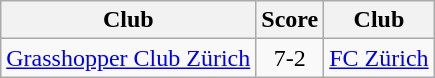<table class="wikitable" style="text-align: center;">
<tr>
<th>Club</th>
<th>Score</th>
<th>Club</th>
</tr>
<tr>
<td><a href='#'>Grasshopper Club Zürich</a></td>
<td>7-2</td>
<td><a href='#'>FC Zürich</a></td>
</tr>
</table>
